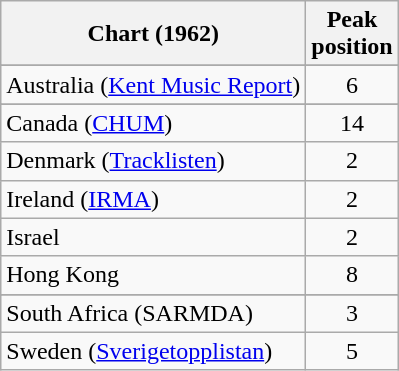<table class="wikitable">
<tr>
<th scope="col">Chart (1962)</th>
<th scope="col">Peak<br>position</th>
</tr>
<tr>
</tr>
<tr>
<td>Australia (<a href='#'>Kent Music Report</a>)</td>
<td align=center>6</td>
</tr>
<tr>
</tr>
<tr>
<td>Canada (<a href='#'>CHUM</a>)</td>
<td align=center>14</td>
</tr>
<tr>
<td>Denmark (<a href='#'>Tracklisten</a>)</td>
<td style="text-align:center;">2</td>
</tr>
<tr>
<td>Ireland (<a href='#'>IRMA</a>)</td>
<td align=center>2</td>
</tr>
<tr>
<td>Israel</td>
<td align=center>2</td>
</tr>
<tr>
<td>Hong Kong</td>
<td align=center>8</td>
</tr>
<tr>
</tr>
<tr>
</tr>
<tr>
<td>South Africa (SARMDA)</td>
<td align=center>3</td>
</tr>
<tr>
<td>Sweden (<a href='#'>Sverigetopplistan</a>)</td>
<td align=center>5</td>
</tr>
</table>
